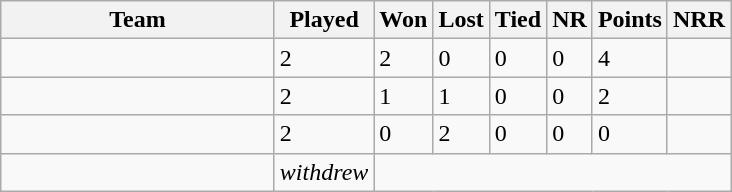<table class="wikitable">
<tr>
<th width=175>Team</th>
<th>Played</th>
<th>Won</th>
<th>Lost</th>
<th>Tied</th>
<th>NR</th>
<th>Points</th>
<th>NRR</th>
</tr>
<tr>
<td></td>
<td>2</td>
<td>2</td>
<td>0</td>
<td>0</td>
<td>0</td>
<td>4</td>
<td></td>
</tr>
<tr>
<td></td>
<td>2</td>
<td>1</td>
<td>1</td>
<td>0</td>
<td>0</td>
<td>2</td>
<td></td>
</tr>
<tr>
<td></td>
<td>2</td>
<td>0</td>
<td>2</td>
<td>0</td>
<td>0</td>
<td>0</td>
<td></td>
</tr>
<tr>
<td></td>
<td><em>withdrew</em></td>
</tr>
</table>
